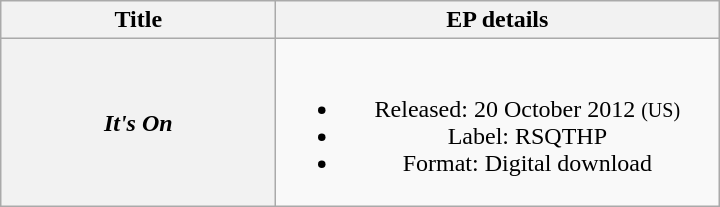<table class="wikitable plainrowheaders" style="text-align:center;" border="1">
<tr>
<th scope="col" style="width:11em;">Title</th>
<th scope="col" style="width:18em;">EP details</th>
</tr>
<tr>
<th scope="row"><em>It's On</em></th>
<td><br><ul><li>Released: 20 October 2012 <small>(US)</small></li><li>Label: RSQTHP</li><li>Format: Digital download</li></ul></td>
</tr>
</table>
